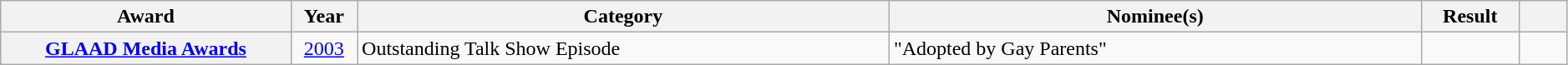<table class="wikitable sortable plainrowheaders" style="width:99%;">
<tr>
<th scope="col" style="width:12%;">Award</th>
<th scope="col" style="width:2%;">Year</th>
<th scope="col" style="width:22%;">Category</th>
<th scope="col" style="width:22%;">Nominee(s)</th>
<th scope="col" style="width:4%;">Result</th>
<th scope="col" style="width:2%;" class="unsortable"></th>
</tr>
<tr>
<th scope="row"><a href='#'>GLAAD Media Awards</a></th>
<td style="text-align:center;"><a href='#'>2003</a></td>
<td>Outstanding Talk Show Episode</td>
<td>"Adopted by Gay Parents"</td>
<td></td>
<td style=text-align:center;"></td>
</tr>
</table>
